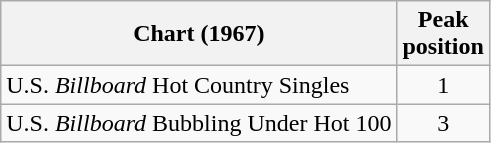<table class="wikitable sortable">
<tr>
<th align="left">Chart (1967)</th>
<th align="center">Peak<br>position</th>
</tr>
<tr>
<td align="left">U.S. <em>Billboard</em> Hot Country Singles</td>
<td align="center">1</td>
</tr>
<tr>
<td align="left">U.S. <em>Billboard</em> Bubbling Under Hot 100</td>
<td align="center">3</td>
</tr>
</table>
